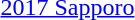<table>
<tr>
<td><a href='#'>2017 Sapporo</a></td>
<td></td>
<td></td>
<td></td>
</tr>
</table>
